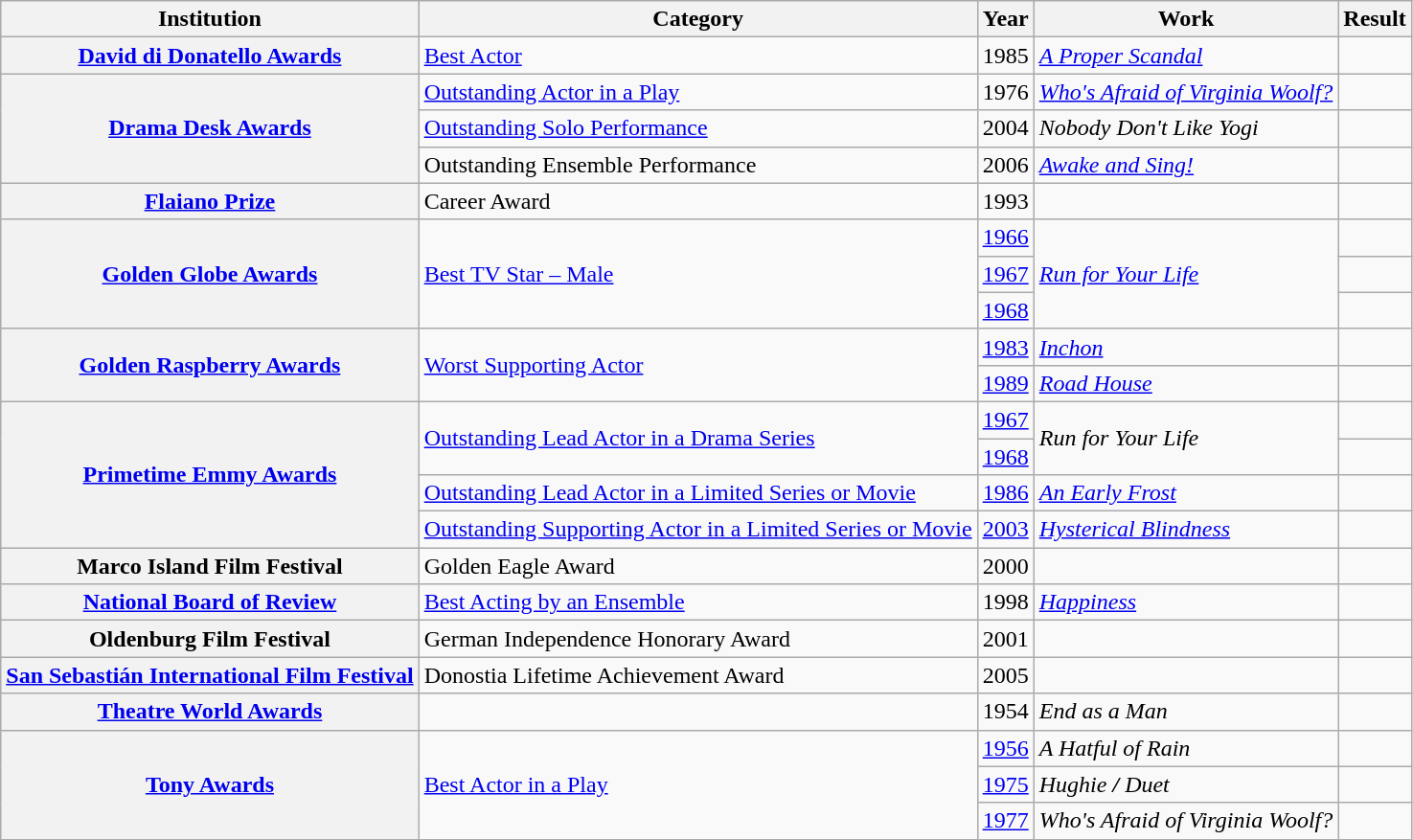<table class="wikitable sortable">
<tr>
<th>Institution</th>
<th>Category</th>
<th>Year</th>
<th>Work</th>
<th>Result</th>
</tr>
<tr>
<th><a href='#'>David di Donatello Awards</a></th>
<td><a href='#'>Best Actor</a></td>
<td>1985</td>
<td><em><a href='#'>A Proper Scandal</a></em></td>
<td></td>
</tr>
<tr>
<th rowspan="3"><a href='#'>Drama Desk Awards</a></th>
<td><a href='#'>Outstanding Actor in a Play</a></td>
<td>1976</td>
<td><em><a href='#'>Who's Afraid of Virginia Woolf?</a></em></td>
<td></td>
</tr>
<tr>
<td><a href='#'>Outstanding Solo Performance</a></td>
<td>2004</td>
<td><em>Nobody Don't Like Yogi</em></td>
<td></td>
</tr>
<tr>
<td>Outstanding Ensemble Performance</td>
<td>2006</td>
<td><em><a href='#'>Awake and Sing!</a></em></td>
<td></td>
</tr>
<tr>
<th><a href='#'>Flaiano Prize</a></th>
<td>Career Award</td>
<td>1993</td>
<td></td>
<td></td>
</tr>
<tr>
<th rowspan="3"><a href='#'>Golden Globe Awards</a></th>
<td rowspan="3"><a href='#'>Best TV Star – Male</a></td>
<td><a href='#'>1966</a></td>
<td rowspan="3"><em><a href='#'>Run for Your Life</a></em></td>
<td></td>
</tr>
<tr>
<td><a href='#'>1967</a></td>
<td></td>
</tr>
<tr>
<td><a href='#'>1968</a></td>
<td></td>
</tr>
<tr>
<th rowspan="2"><a href='#'>Golden Raspberry Awards</a></th>
<td rowspan="2"><a href='#'>Worst Supporting Actor</a></td>
<td><a href='#'>1983</a></td>
<td><em><a href='#'>Inchon</a></em></td>
<td></td>
</tr>
<tr>
<td><a href='#'>1989</a></td>
<td><em><a href='#'>Road House</a></em></td>
<td></td>
</tr>
<tr>
<th rowspan="4"><a href='#'>Primetime Emmy Awards</a></th>
<td rowspan="2"><a href='#'>Outstanding Lead Actor in a Drama Series</a></td>
<td><a href='#'>1967</a></td>
<td rowspan="2"><em>Run for Your Life</em></td>
<td></td>
</tr>
<tr>
<td><a href='#'>1968</a></td>
<td></td>
</tr>
<tr>
<td><a href='#'>Outstanding Lead Actor in a Limited Series or Movie</a></td>
<td><a href='#'>1986</a></td>
<td><em><a href='#'>An Early Frost</a></em></td>
<td></td>
</tr>
<tr>
<td><a href='#'>Outstanding Supporting Actor in a Limited Series or Movie</a></td>
<td><a href='#'>2003</a></td>
<td><em><a href='#'>Hysterical Blindness</a></em></td>
<td></td>
</tr>
<tr>
<th>Marco Island Film Festival</th>
<td>Golden Eagle Award</td>
<td>2000</td>
<td></td>
<td></td>
</tr>
<tr>
<th><a href='#'>National Board of Review</a></th>
<td><a href='#'>Best Acting by an Ensemble</a></td>
<td>1998</td>
<td><em><a href='#'>Happiness</a></em></td>
<td></td>
</tr>
<tr>
<th>Oldenburg Film Festival</th>
<td>German Independence Honorary Award</td>
<td>2001</td>
<td></td>
<td></td>
</tr>
<tr>
<th><a href='#'>San Sebastián International Film Festival</a></th>
<td>Donostia Lifetime Achievement Award</td>
<td>2005</td>
<td></td>
<td></td>
</tr>
<tr>
<th><a href='#'>Theatre World Awards</a></th>
<td></td>
<td>1954</td>
<td><em>End as a Man</em></td>
<td></td>
</tr>
<tr>
<th rowspan="3"><a href='#'>Tony Awards</a></th>
<td rowspan="3"><a href='#'>Best Actor in a Play</a></td>
<td><a href='#'>1956</a></td>
<td><em>A Hatful of Rain</em></td>
<td></td>
</tr>
<tr>
<td><a href='#'>1975</a></td>
<td><em>Hughie<strong> / </strong>Duet</em></td>
<td></td>
</tr>
<tr>
<td><a href='#'>1977</a></td>
<td><em>Who's Afraid of Virginia Woolf?</em></td>
<td></td>
</tr>
</table>
